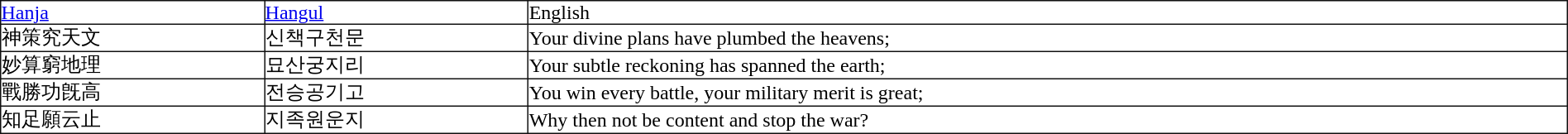<table border="1" style="border-collapse: collapse" bordercolor="#111111" width="100%" cellpadding="0" cellspacing="0" id="AutoNumber1">
<tr ---->
<td><a href='#'>Hanja</a></td>
<td><a href='#'>Hangul</a></td>
<td>English</td>
</tr>
<tr ---->
<td>神策究天文</td>
<td>신책구천문</td>
<td>Your divine plans have plumbed the heavens;</td>
</tr>
<tr ---->
<td>妙算窮地理</td>
<td>묘산궁지리</td>
<td>Your subtle reckoning has spanned the earth;</td>
</tr>
<tr ---->
<td>戰勝功旣高</td>
<td>전승공기고</td>
<td>You win every battle, your military merit is great;</td>
</tr>
<tr ---->
<td>知足願云止</td>
<td>지족원운지</td>
<td>Why then not be content and stop the war?</td>
</tr>
</table>
